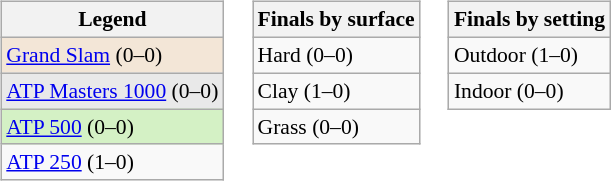<table>
<tr valign=top>
<td><br><table class="wikitable" style=font-size:90%>
<tr>
<th>Legend</th>
</tr>
<tr style="background:#f3e6d7;">
<td><a href='#'>Grand Slam</a> (0–0)</td>
</tr>
<tr style="background:#e9e9e9;">
<td><a href='#'>ATP Masters 1000</a> (0–0)</td>
</tr>
<tr style="background:#d4f1c5;">
<td><a href='#'>ATP 500</a> (0–0)</td>
</tr>
<tr>
<td><a href='#'>ATP 250</a> (1–0)</td>
</tr>
</table>
</td>
<td><br><table class="wikitable" style=font-size:90%>
<tr>
<th>Finals by surface</th>
</tr>
<tr>
<td>Hard (0–0)</td>
</tr>
<tr>
<td>Clay (1–0)</td>
</tr>
<tr>
<td>Grass (0–0)</td>
</tr>
</table>
</td>
<td><br><table class="wikitable" style=font-size:90%>
<tr>
<th>Finals by setting</th>
</tr>
<tr>
<td>Outdoor (1–0)</td>
</tr>
<tr>
<td>Indoor (0–0)</td>
</tr>
</table>
</td>
</tr>
</table>
